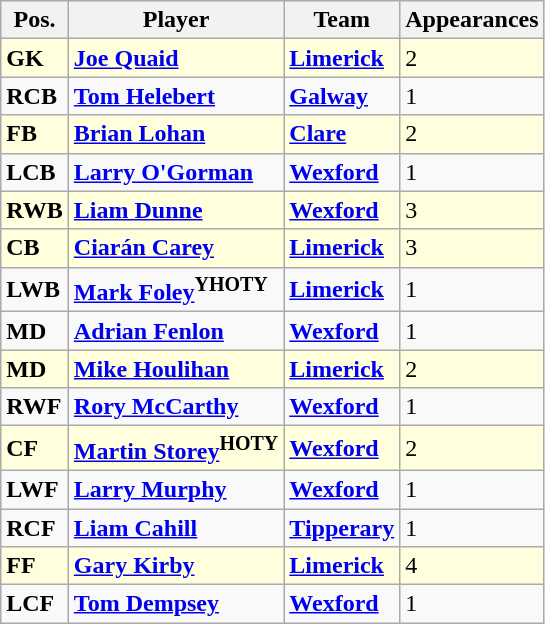<table class="wikitable">
<tr>
<th>Pos.</th>
<th>Player</th>
<th>Team</th>
<th>Appearances</th>
</tr>
<tr bgcolor=#FFFFDD>
<td><strong>GK</strong></td>
<td> <strong><a href='#'>Joe Quaid</a></strong></td>
<td><strong><a href='#'>Limerick</a></strong></td>
<td>2</td>
</tr>
<tr>
<td><strong>RCB</strong></td>
<td> <strong><a href='#'>Tom Helebert</a></strong></td>
<td><strong><a href='#'>Galway</a></strong></td>
<td>1</td>
</tr>
<tr bgcolor=#FFFFDD>
<td><strong>FB</strong></td>
<td> <strong><a href='#'>Brian Lohan</a></strong></td>
<td><strong><a href='#'>Clare</a></strong></td>
<td>2</td>
</tr>
<tr>
<td><strong>LCB</strong></td>
<td> <strong><a href='#'>Larry O'Gorman</a></strong></td>
<td><strong><a href='#'>Wexford</a></strong></td>
<td>1</td>
</tr>
<tr bgcolor=#FFFFDD>
<td><strong>RWB</strong></td>
<td> <strong><a href='#'>Liam Dunne</a></strong></td>
<td><strong><a href='#'>Wexford</a></strong></td>
<td>3</td>
</tr>
<tr bgcolor=#FFFFDD>
<td><strong>CB</strong></td>
<td> <strong><a href='#'>Ciarán Carey</a></strong></td>
<td><strong><a href='#'>Limerick</a></strong></td>
<td>3</td>
</tr>
<tr>
<td><strong>LWB</strong></td>
<td> <strong><a href='#'>Mark Foley</a><sup>YHOTY</sup></strong></td>
<td><strong><a href='#'>Limerick</a></strong></td>
<td>1</td>
</tr>
<tr>
<td><strong>MD</strong></td>
<td> <strong><a href='#'>Adrian Fenlon</a></strong></td>
<td><strong><a href='#'>Wexford</a></strong></td>
<td>1</td>
</tr>
<tr bgcolor=#FFFFDD>
<td><strong>MD</strong></td>
<td> <strong><a href='#'>Mike Houlihan</a></strong></td>
<td><strong><a href='#'>Limerick</a></strong></td>
<td>2</td>
</tr>
<tr>
<td><strong>RWF</strong></td>
<td> <strong><a href='#'>Rory McCarthy</a></strong></td>
<td><strong><a href='#'>Wexford</a></strong></td>
<td>1</td>
</tr>
<tr bgcolor=#FFFFDD>
<td><strong>CF</strong></td>
<td> <strong><a href='#'>Martin Storey</a><sup>HOTY</sup></strong></td>
<td><strong><a href='#'>Wexford</a></strong></td>
<td>2</td>
</tr>
<tr>
<td><strong>LWF</strong></td>
<td> <strong><a href='#'>Larry Murphy</a></strong></td>
<td><strong><a href='#'>Wexford</a></strong></td>
<td>1</td>
</tr>
<tr>
<td><strong>RCF</strong></td>
<td> <strong><a href='#'>Liam Cahill</a></strong></td>
<td><strong><a href='#'>Tipperary</a></strong></td>
<td>1</td>
</tr>
<tr bgcolor=#FFFFDD>
<td><strong>FF</strong></td>
<td> <strong><a href='#'>Gary Kirby</a></strong></td>
<td><strong><a href='#'>Limerick</a></strong></td>
<td>4</td>
</tr>
<tr>
<td><strong>LCF</strong></td>
<td> <strong><a href='#'>Tom Dempsey</a></strong></td>
<td><strong><a href='#'>Wexford</a></strong></td>
<td>1</td>
</tr>
</table>
